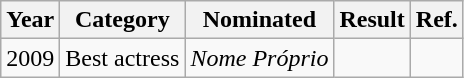<table class="wikitable">
<tr>
<th>Year</th>
<th>Category</th>
<th>Nominated</th>
<th>Result</th>
<th>Ref.</th>
</tr>
<tr>
<td>2009</td>
<td>Best actress</td>
<td><em>Nome Próprio</em></td>
<td></td>
<td></td>
</tr>
</table>
